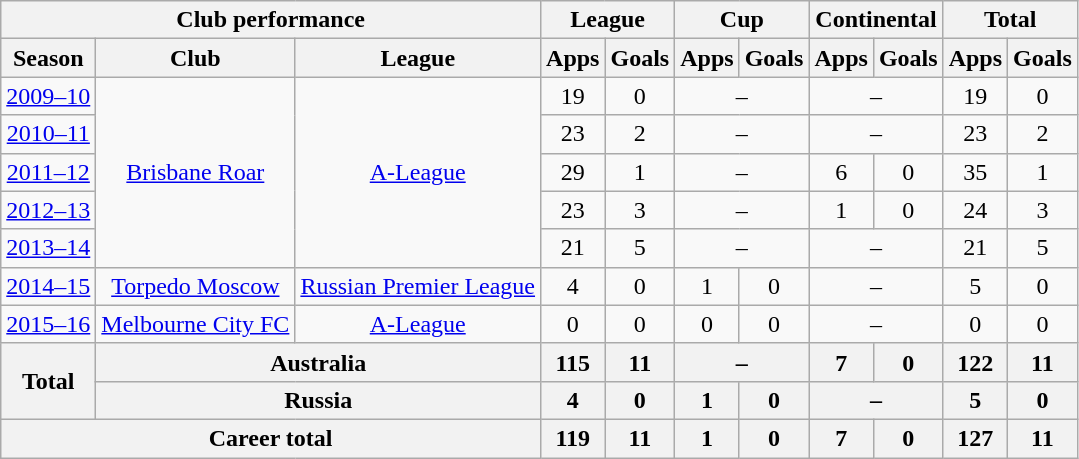<table class="wikitable" style="text-align:center;">
<tr>
<th colspan=3>Club performance</th>
<th colspan=2>League</th>
<th colspan=2>Cup</th>
<th colspan=2>Continental</th>
<th colspan=2>Total</th>
</tr>
<tr>
<th>Season</th>
<th>Club</th>
<th>League</th>
<th>Apps</th>
<th>Goals</th>
<th>Apps</th>
<th>Goals</th>
<th>Apps</th>
<th>Goals</th>
<th>Apps</th>
<th>Goals</th>
</tr>
<tr>
<td><a href='#'>2009–10</a></td>
<td rowspan="5"><a href='#'>Brisbane Roar</a></td>
<td rowspan="5"><a href='#'>A-League</a></td>
<td>19</td>
<td>0</td>
<td colspan="2">–</td>
<td colspan="2">–</td>
<td>19</td>
<td>0</td>
</tr>
<tr>
<td><a href='#'>2010–11</a></td>
<td>23</td>
<td>2</td>
<td colspan="2">–</td>
<td colspan="2">–</td>
<td>23</td>
<td>2</td>
</tr>
<tr>
<td><a href='#'>2011–12</a></td>
<td>29</td>
<td>1</td>
<td colspan="2">–</td>
<td>6</td>
<td>0</td>
<td>35</td>
<td>1</td>
</tr>
<tr>
<td><a href='#'>2012–13</a></td>
<td>23</td>
<td>3</td>
<td colspan="2">–</td>
<td>1</td>
<td>0</td>
<td>24</td>
<td>3</td>
</tr>
<tr>
<td><a href='#'>2013–14</a></td>
<td>21</td>
<td>5</td>
<td colspan="2">–</td>
<td colspan="2">–</td>
<td>21</td>
<td>5</td>
</tr>
<tr>
<td><a href='#'>2014–15</a></td>
<td><a href='#'>Torpedo Moscow</a></td>
<td><a href='#'>Russian Premier League</a></td>
<td>4</td>
<td>0</td>
<td>1</td>
<td>0</td>
<td colspan="2">–</td>
<td>5</td>
<td>0</td>
</tr>
<tr>
<td><a href='#'>2015–16</a></td>
<td><a href='#'>Melbourne City FC</a></td>
<td><a href='#'>A-League</a></td>
<td>0</td>
<td>0</td>
<td>0</td>
<td>0</td>
<td colspan="2">–</td>
<td>0</td>
<td>0</td>
</tr>
<tr>
<th rowspan=2>Total</th>
<th colspan=2>Australia</th>
<th>115</th>
<th>11</th>
<th colspan="2">–</th>
<th>7</th>
<th>0</th>
<th>122</th>
<th>11</th>
</tr>
<tr>
<th colspan=2>Russia</th>
<th>4</th>
<th>0</th>
<th>1</th>
<th>0</th>
<th colspan="2">–</th>
<th>5</th>
<th>0</th>
</tr>
<tr>
<th colspan=3>Career total</th>
<th>119</th>
<th>11</th>
<th>1</th>
<th>0</th>
<th>7</th>
<th>0</th>
<th>127</th>
<th>11</th>
</tr>
</table>
